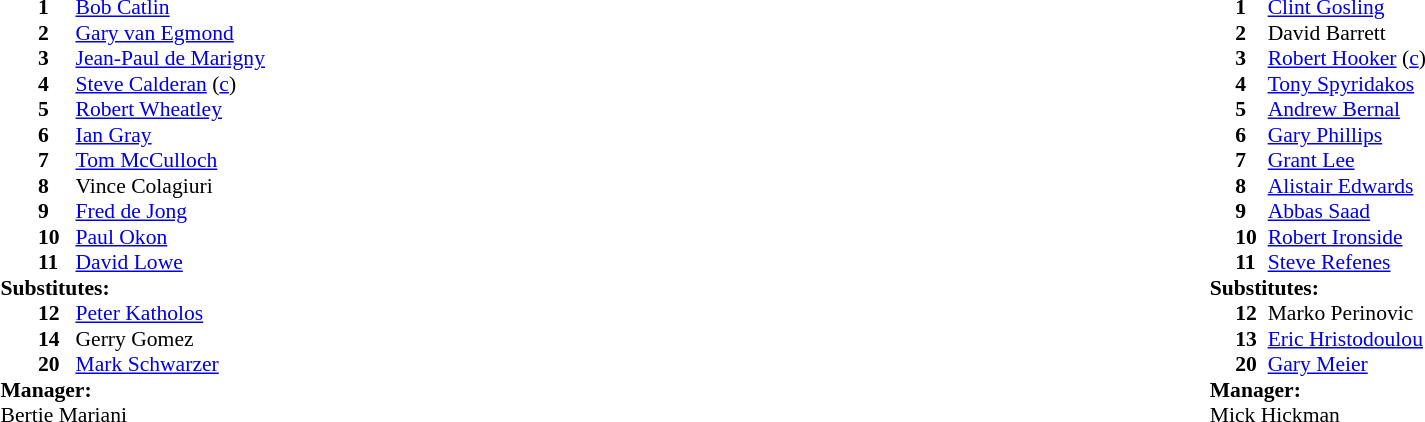<table width="80%">
<tr>
<td valign="top" width="80%"><br><table style="font-size: 90%" cellspacing="0" cellpadding="0">
<tr>
<td colspan="4"></td>
</tr>
<tr>
<th width="25"></th>
<th width="25"></th>
<th width="200"></th>
<th></th>
</tr>
<tr>
<td></td>
<td><strong>1</strong></td>
<td> <a href='#'>Bob Catlin</a></td>
</tr>
<tr>
<td></td>
<td><strong>2</strong></td>
<td> <a href='#'>Gary van Egmond</a></td>
</tr>
<tr>
<td></td>
<td><strong>3</strong></td>
<td> <a href='#'>Jean-Paul de Marigny</a></td>
</tr>
<tr>
<td></td>
<td><strong>4</strong></td>
<td> <a href='#'>Steve Calderan</a> (<a href='#'>c</a>)</td>
</tr>
<tr>
<td></td>
<td><strong>5</strong></td>
<td> <a href='#'>Robert Wheatley</a></td>
</tr>
<tr>
<td></td>
<td><strong>6</strong></td>
<td> <a href='#'>Ian Gray</a></td>
</tr>
<tr>
<td></td>
<td><strong>7</strong></td>
<td> <a href='#'>Tom McCulloch</a></td>
</tr>
<tr>
<td></td>
<td><strong>8</strong></td>
<td> Vince Colagiuri</td>
</tr>
<tr>
<td></td>
<td><strong>9</strong></td>
<td> <a href='#'>Fred de Jong</a></td>
</tr>
<tr>
<td></td>
<td><strong>10</strong></td>
<td> <a href='#'>Paul Okon</a></td>
</tr>
<tr>
<td></td>
<td><strong>11</strong></td>
<td> <a href='#'>David Lowe</a></td>
</tr>
<tr>
<td colspan=4><strong>Substitutes:</strong></td>
</tr>
<tr>
<td></td>
<td><strong>12</strong></td>
<td> <a href='#'>Peter Katholos</a></td>
</tr>
<tr>
<td></td>
<td><strong>14</strong></td>
<td> Gerry Gomez</td>
</tr>
<tr>
<td></td>
<td><strong>20</strong></td>
<td> <a href='#'>Mark Schwarzer</a></td>
</tr>
<tr>
<td colspan=4><strong>Manager:</strong></td>
</tr>
<tr>
<td colspan="4"> Bertie Mariani</td>
</tr>
</table>
</td>
<td valign="top" width="50%"><br><table style="font-size: 90%" cellspacing="0" cellpadding="0" align="center">
<tr>
<td colspan="4"></td>
</tr>
<tr>
<th width="25"></th>
<th width="25"></th>
<th width="200"></th>
<th></th>
</tr>
<tr>
<td></td>
<td><strong>1</strong></td>
<td> <a href='#'>Clint Gosling</a></td>
</tr>
<tr>
<td></td>
<td><strong>2</strong></td>
<td> David Barrett</td>
</tr>
<tr>
<td></td>
<td><strong>3</strong></td>
<td> <a href='#'>Robert Hooker</a> (<a href='#'>c</a>)</td>
</tr>
<tr>
<td></td>
<td><strong>4</strong></td>
<td> <a href='#'>Tony Spyridakos</a></td>
</tr>
<tr>
<td></td>
<td><strong>5</strong></td>
<td> <a href='#'>Andrew Bernal</a></td>
</tr>
<tr>
<td></td>
<td><strong>6</strong></td>
<td> <a href='#'>Gary Phillips</a></td>
</tr>
<tr>
<td></td>
<td><strong>7</strong></td>
<td> <a href='#'>Grant Lee</a></td>
</tr>
<tr>
<td></td>
<td><strong>8</strong></td>
<td> <a href='#'>Alistair Edwards</a></td>
</tr>
<tr>
<td></td>
<td><strong>9</strong></td>
<td> <a href='#'>Abbas Saad</a></td>
</tr>
<tr>
<td></td>
<td><strong>10</strong></td>
<td> <a href='#'>Robert Ironside</a></td>
</tr>
<tr>
<td></td>
<td><strong>11</strong></td>
<td> <a href='#'>Steve Refenes</a></td>
</tr>
<tr>
<td colspan=4><strong>Substitutes:</strong></td>
</tr>
<tr>
<td></td>
<td><strong>12</strong></td>
<td> Marko Perinovic</td>
</tr>
<tr>
<td></td>
<td><strong>13</strong></td>
<td> <a href='#'>Eric Hristodoulou</a></td>
</tr>
<tr>
<td></td>
<td><strong>20</strong></td>
<td> <a href='#'>Gary Meier</a></td>
</tr>
<tr>
<td colspan=4><strong>Manager:</strong></td>
</tr>
<tr>
<td colspan="4"> Mick Hickman</td>
</tr>
</table>
</td>
</tr>
</table>
